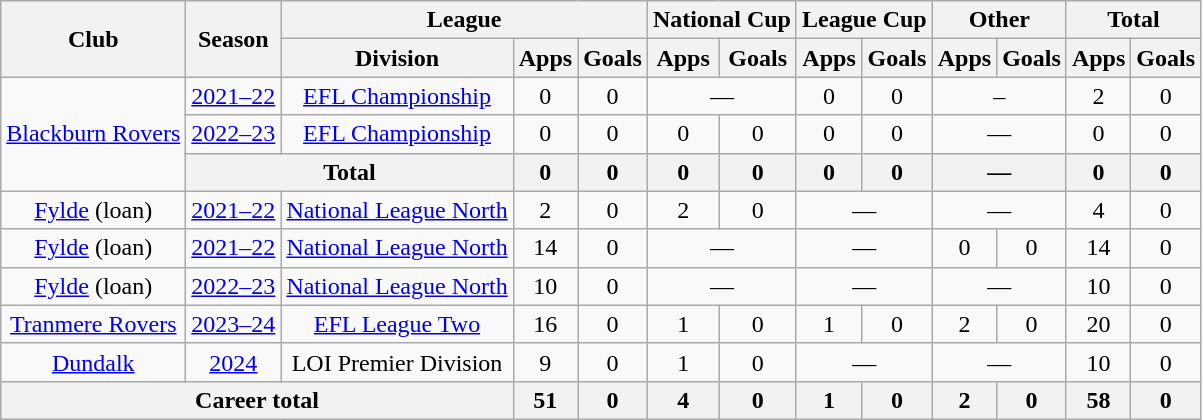<table class="wikitable" style="text-align:center;">
<tr>
<th rowspan="2">Club</th>
<th rowspan="2">Season</th>
<th colspan="3">League</th>
<th colspan="2">National Cup</th>
<th colspan="2">League Cup</th>
<th colspan="2">Other</th>
<th colspan="2">Total</th>
</tr>
<tr>
<th>Division</th>
<th>Apps</th>
<th>Goals</th>
<th>Apps</th>
<th>Goals</th>
<th>Apps</th>
<th>Goals</th>
<th>Apps</th>
<th>Goals</th>
<th>Apps</th>
<th>Goals</th>
</tr>
<tr>
<td rowspan="3"><a href='#'>Blackburn Rovers</a></td>
<td><a href='#'>2021–22</a></td>
<td><a href='#'>EFL Championship</a></td>
<td>0</td>
<td>0</td>
<td colspan="2">—</td>
<td>0</td>
<td>0</td>
<td colspan="2">–</td>
<td>2</td>
<td>0</td>
</tr>
<tr>
<td><a href='#'>2022–23</a></td>
<td><a href='#'>EFL Championship</a></td>
<td>0</td>
<td>0</td>
<td>0</td>
<td>0</td>
<td>0</td>
<td>0</td>
<td colspan="2">—</td>
<td>0</td>
<td>0</td>
</tr>
<tr>
<th colspan="2">Total</th>
<th>0</th>
<th>0</th>
<th>0</th>
<th>0</th>
<th>0</th>
<th>0</th>
<th colspan="2">—</th>
<th>0</th>
<th>0</th>
</tr>
<tr>
<td><a href='#'>Fylde</a> (loan)</td>
<td><a href='#'>2021–22</a></td>
<td><a href='#'>National League North</a></td>
<td>2</td>
<td>0</td>
<td>2</td>
<td>0</td>
<td colspan="2">—</td>
<td colspan="2">—</td>
<td>4</td>
<td>0</td>
</tr>
<tr>
<td><a href='#'>Fylde</a> (loan)</td>
<td><a href='#'>2021–22</a></td>
<td><a href='#'>National League North</a></td>
<td>14</td>
<td>0</td>
<td colspan="2">—</td>
<td colspan="2">—</td>
<td>0</td>
<td>0</td>
<td>14</td>
<td>0</td>
</tr>
<tr>
<td><a href='#'>Fylde</a> (loan)</td>
<td><a href='#'>2022–23</a></td>
<td><a href='#'>National League North</a></td>
<td>10</td>
<td>0</td>
<td colspan="2">—</td>
<td colspan="2">—</td>
<td colspan="2">—</td>
<td>10</td>
<td>0</td>
</tr>
<tr>
<td><a href='#'>Tranmere Rovers</a></td>
<td><a href='#'>2023–24</a></td>
<td><a href='#'>EFL League Two</a></td>
<td>16</td>
<td>0</td>
<td>1</td>
<td>0</td>
<td>1</td>
<td>0</td>
<td>2</td>
<td>0</td>
<td>20</td>
<td>0</td>
</tr>
<tr>
<td><a href='#'>Dundalk</a></td>
<td><a href='#'>2024</a></td>
<td>LOI Premier Division</td>
<td>9</td>
<td>0</td>
<td>1</td>
<td>0</td>
<td colspan="2">—</td>
<td colspan="2">—</td>
<td>10</td>
<td>0</td>
</tr>
<tr>
<th colspan="3">Career total</th>
<th>51</th>
<th>0</th>
<th>4</th>
<th>0</th>
<th>1</th>
<th>0</th>
<th>2</th>
<th>0</th>
<th>58</th>
<th>0</th>
</tr>
</table>
